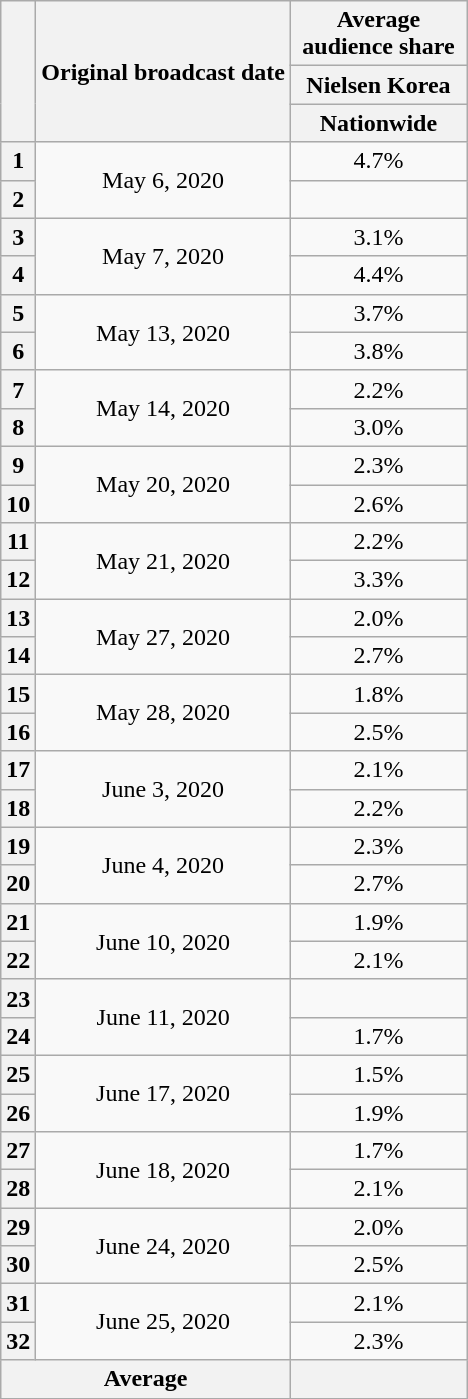<table class="wikitable" style="text-align:center">
<tr>
<th rowspan="3"></th>
<th rowspan="3">Original broadcast date</th>
<th colspan="1">Average audience share</th>
</tr>
<tr>
<th>Nielsen Korea</th>
</tr>
<tr>
<th width="110">Nationwide</th>
</tr>
<tr>
<th>1</th>
<td rowspan="2">May 6, 2020</td>
<td>4.7%</td>
</tr>
<tr>
<th>2</th>
<td></td>
</tr>
<tr>
<th>3</th>
<td rowspan="2">May 7, 2020</td>
<td>3.1%</td>
</tr>
<tr>
<th>4</th>
<td>4.4%</td>
</tr>
<tr>
<th>5</th>
<td rowspan="2">May 13, 2020</td>
<td>3.7%</td>
</tr>
<tr>
<th>6</th>
<td>3.8%</td>
</tr>
<tr>
<th>7</th>
<td rowspan="2">May 14, 2020</td>
<td>2.2%</td>
</tr>
<tr>
<th>8</th>
<td>3.0%</td>
</tr>
<tr>
<th>9</th>
<td rowspan="2">May 20, 2020</td>
<td>2.3%</td>
</tr>
<tr>
<th>10</th>
<td>2.6%</td>
</tr>
<tr>
<th>11</th>
<td rowspan="2">May 21, 2020</td>
<td>2.2%</td>
</tr>
<tr>
<th>12</th>
<td>3.3%</td>
</tr>
<tr>
<th>13</th>
<td rowspan="2">May 27, 2020</td>
<td>2.0%</td>
</tr>
<tr>
<th>14</th>
<td>2.7%</td>
</tr>
<tr>
<th>15</th>
<td rowspan="2">May 28, 2020</td>
<td>1.8%</td>
</tr>
<tr>
<th>16</th>
<td>2.5%</td>
</tr>
<tr>
<th>17</th>
<td rowspan="2">June 3, 2020</td>
<td>2.1%</td>
</tr>
<tr>
<th>18</th>
<td>2.2%</td>
</tr>
<tr>
<th>19</th>
<td rowspan="2">June 4, 2020</td>
<td>2.3%</td>
</tr>
<tr>
<th>20</th>
<td>2.7%</td>
</tr>
<tr>
<th>21</th>
<td rowspan="2">June 10, 2020</td>
<td>1.9%</td>
</tr>
<tr>
<th>22</th>
<td>2.1%</td>
</tr>
<tr>
<th>23</th>
<td rowspan="2">June 11, 2020</td>
<td></td>
</tr>
<tr>
<th>24</th>
<td>1.7%</td>
</tr>
<tr>
<th>25</th>
<td rowspan="2">June 17, 2020</td>
<td>1.5%</td>
</tr>
<tr>
<th>26</th>
<td>1.9%</td>
</tr>
<tr>
<th>27</th>
<td rowspan="2">June 18, 2020</td>
<td>1.7%</td>
</tr>
<tr>
<th>28</th>
<td>2.1%</td>
</tr>
<tr>
<th>29</th>
<td rowspan="2">June 24, 2020</td>
<td>2.0%</td>
</tr>
<tr>
<th>30</th>
<td>2.5%</td>
</tr>
<tr>
<th>31</th>
<td rowspan="2">June 25, 2020</td>
<td>2.1%</td>
</tr>
<tr>
<th>32</th>
<td>2.3%</td>
</tr>
<tr>
<th colspan="2">Average</th>
<th></th>
</tr>
</table>
